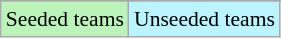<table class="wikitable" style="font-size:90%; text-align:center;">
<tr>
</tr>
<tr>
<td style="background:#BBF3BB;">Seeded teams</td>
<td style="background:#BBF3FF;">Unseeded teams</td>
</tr>
</table>
